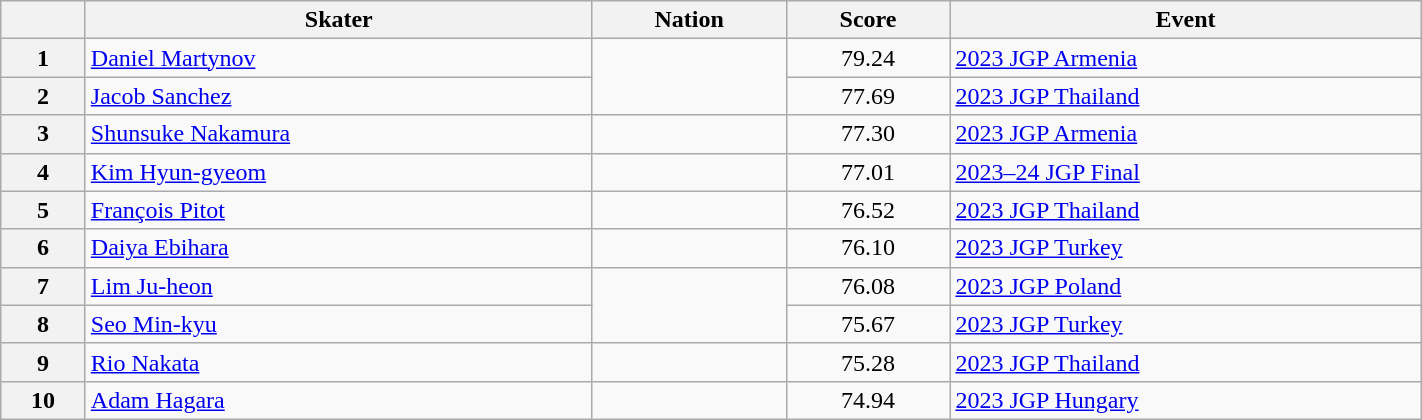<table class="wikitable sortable" style="text-align:left; width:75%">
<tr>
<th scope="col"></th>
<th scope="col">Skater</th>
<th scope="col">Nation</th>
<th scope="col">Score</th>
<th scope="col">Event</th>
</tr>
<tr>
<th scope="row">1</th>
<td><a href='#'>Daniel Martynov</a></td>
<td rowspan="2"></td>
<td style="text-align:center;">79.24</td>
<td><a href='#'>2023 JGP Armenia</a></td>
</tr>
<tr>
<th scope="row">2</th>
<td><a href='#'>Jacob Sanchez</a></td>
<td style="text-align:center;">77.69</td>
<td><a href='#'>2023 JGP Thailand</a></td>
</tr>
<tr>
<th scope="row">3</th>
<td><a href='#'>Shunsuke Nakamura</a></td>
<td></td>
<td style="text-align:center;">77.30</td>
<td><a href='#'>2023 JGP Armenia</a></td>
</tr>
<tr>
<th scope="row">4</th>
<td><a href='#'>Kim Hyun-gyeom</a></td>
<td></td>
<td style="text-align:center;">77.01</td>
<td><a href='#'>2023–24 JGP Final</a></td>
</tr>
<tr>
<th scope="row">5</th>
<td><a href='#'>François Pitot</a></td>
<td></td>
<td style="text-align:center;">76.52</td>
<td><a href='#'>2023 JGP Thailand</a></td>
</tr>
<tr>
<th scope="row">6</th>
<td><a href='#'>Daiya Ebihara</a></td>
<td></td>
<td style="text-align:center;">76.10</td>
<td><a href='#'>2023 JGP Turkey</a></td>
</tr>
<tr>
<th scope="row">7</th>
<td><a href='#'>Lim Ju-heon</a></td>
<td rowspan="2"></td>
<td style="text-align:center;">76.08</td>
<td><a href='#'>2023 JGP Poland</a></td>
</tr>
<tr>
<th scope="row">8</th>
<td><a href='#'>Seo Min-kyu</a></td>
<td style="text-align:center;">75.67</td>
<td><a href='#'>2023 JGP Turkey</a></td>
</tr>
<tr>
<th scope="row">9</th>
<td><a href='#'>Rio Nakata</a></td>
<td></td>
<td style="text-align:center;">75.28</td>
<td><a href='#'>2023 JGP Thailand</a></td>
</tr>
<tr>
<th scope="row">10</th>
<td><a href='#'>Adam Hagara</a></td>
<td></td>
<td style="text-align:center;">74.94</td>
<td><a href='#'>2023 JGP Hungary</a></td>
</tr>
</table>
